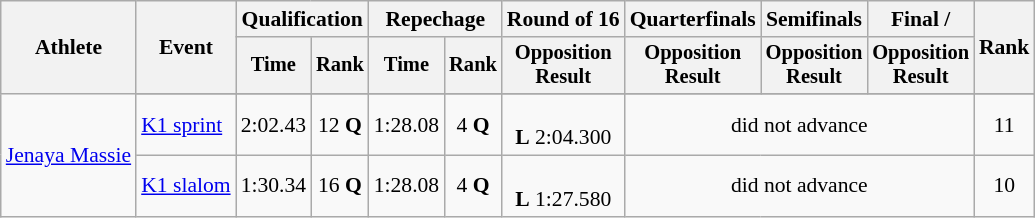<table class="wikitable" style="font-size:90%">
<tr>
<th rowspan=2>Athlete</th>
<th rowspan=2>Event</th>
<th colspan=2>Qualification</th>
<th colspan=2>Repechage</th>
<th>Round of 16</th>
<th>Quarterfinals</th>
<th>Semifinals</th>
<th>Final / </th>
<th rowspan=2>Rank</th>
</tr>
<tr style="font-size:95%">
<th>Time</th>
<th>Rank</th>
<th>Time</th>
<th>Rank</th>
<th>Opposition <br>Result</th>
<th>Opposition <br>Result</th>
<th>Opposition <br>Result</th>
<th>Opposition <br>Result</th>
</tr>
<tr align="center">
<td align="left" rowspan=4><a href='#'>Jenaya Massie</a></td>
</tr>
<tr align=center>
<td align="left"><a href='#'>K1 sprint</a></td>
<td>2:02.43</td>
<td>12 <strong>Q</strong></td>
<td>1:28.08</td>
<td>4 <strong>Q</strong></td>
<td><br><strong>L</strong> 2:04.300</td>
<td colspan=3>did not advance</td>
<td>11</td>
</tr>
<tr align=center>
<td align="left"><a href='#'>K1 slalom</a></td>
<td>1:30.34</td>
<td>16 <strong>Q</strong></td>
<td>1:28.08</td>
<td>4 <strong>Q</strong></td>
<td><br><strong>L</strong> 1:27.580</td>
<td colspan=3>did not advance</td>
<td>10</td>
</tr>
</table>
